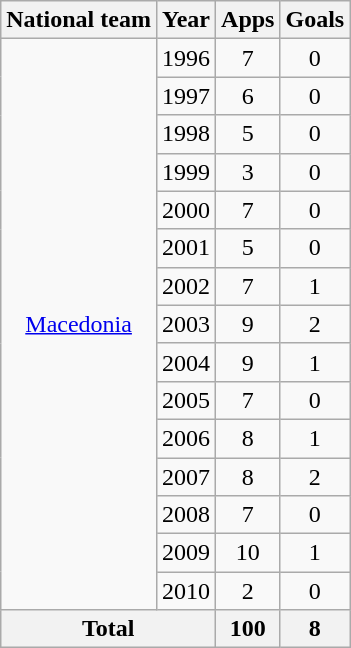<table class="wikitable" style="text-align:center">
<tr>
<th>National team</th>
<th>Year</th>
<th>Apps</th>
<th>Goals</th>
</tr>
<tr>
<td rowspan="15"><a href='#'>Macedonia</a></td>
<td>1996</td>
<td>7</td>
<td>0</td>
</tr>
<tr>
<td>1997</td>
<td>6</td>
<td>0</td>
</tr>
<tr>
<td>1998</td>
<td>5</td>
<td>0</td>
</tr>
<tr>
<td>1999</td>
<td>3</td>
<td>0</td>
</tr>
<tr>
<td>2000</td>
<td>7</td>
<td>0</td>
</tr>
<tr>
<td>2001</td>
<td>5</td>
<td>0</td>
</tr>
<tr>
<td>2002</td>
<td>7</td>
<td>1</td>
</tr>
<tr>
<td>2003</td>
<td>9</td>
<td>2</td>
</tr>
<tr>
<td>2004</td>
<td>9</td>
<td>1</td>
</tr>
<tr>
<td>2005</td>
<td>7</td>
<td>0</td>
</tr>
<tr>
<td>2006</td>
<td>8</td>
<td>1</td>
</tr>
<tr>
<td>2007</td>
<td>8</td>
<td>2</td>
</tr>
<tr>
<td>2008</td>
<td>7</td>
<td>0</td>
</tr>
<tr>
<td>2009</td>
<td>10</td>
<td>1</td>
</tr>
<tr>
<td>2010</td>
<td>2</td>
<td>0</td>
</tr>
<tr>
<th colspan="2">Total</th>
<th>100</th>
<th>8</th>
</tr>
</table>
